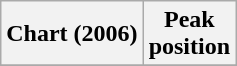<table class="wikitable sortable plainrowheaders">
<tr>
<th scope="col">Chart (2006)</th>
<th scope="col">Peak<br>position</th>
</tr>
<tr>
</tr>
</table>
